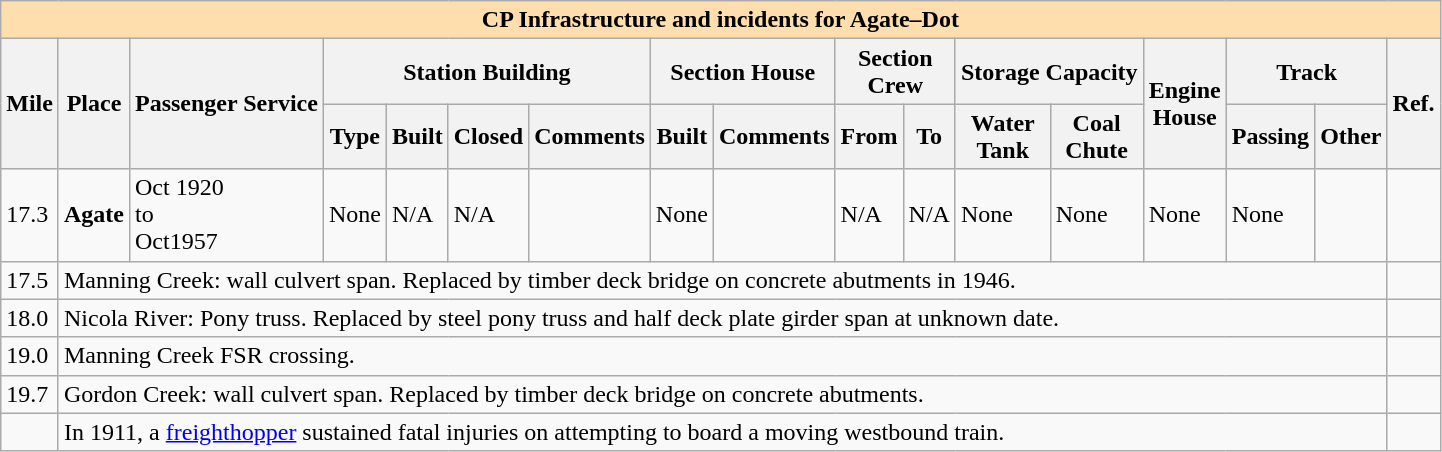<table class="wikitable">
<tr>
<th colspan="17" style="background:#ffdead;">CP Infrastructure and incidents for Agate–Dot</th>
</tr>
<tr>
<th rowspan=2>Mile<br></th>
<th rowspan=2>Place</th>
<th rowspan=2>Passenger Service</th>
<th colspan=4>Station Building</th>
<th colspan=2>Section House</th>
<th colspan=2>Section<br>Crew</th>
<th colspan=2>Storage Capacity</th>
<th rowspan=2>Engine<br>House</th>
<th colspan=2>Track</th>
<th rowspan=2>Ref.</th>
</tr>
<tr>
<th>Type</th>
<th>Built</th>
<th>Closed</th>
<th>Comments</th>
<th>Built</th>
<th>Comments</th>
<th>From</th>
<th>To</th>
<th>Water<br>Tank</th>
<th>Coal<br>Chute</th>
<th>Passing</th>
<th>Other</th>
</tr>
<tr>
<td>17.3</td>
<td><strong>Agate</strong></td>
<td>Oct 1920<br>to<br> Oct1957</td>
<td>None</td>
<td>N/A</td>
<td>N/A</td>
<td></td>
<td>None</td>
<td></td>
<td>N/A</td>
<td>N/A</td>
<td>None</td>
<td>None</td>
<td>None</td>
<td>None</td>
<td></td>
<td></td>
</tr>
<tr>
<td>17.5</td>
<td colspan=15>Manning Creek:  wall culvert span. Replaced by  timber deck bridge on concrete abutments in 1946.</td>
<td></td>
</tr>
<tr>
<td>18.0</td>
<td colspan=15>Nicola River: Pony truss. Replaced by  steel pony truss and  half deck plate girder span at unknown date.</td>
<td></td>
</tr>
<tr>
<td>19.0</td>
<td colspan=15>Manning Creek FSR crossing.</td>
<td></td>
</tr>
<tr>
<td>19.7</td>
<td colspan=15>Gordon Creek:  wall culvert span. Replaced by  timber deck bridge on concrete abutments.</td>
<td></td>
</tr>
<tr>
<td></td>
<td colspan=15>In 1911, a <a href='#'>freighthopper</a> sustained fatal injuries on attempting to board a moving westbound train.</td>
<td></td>
</tr>
</table>
